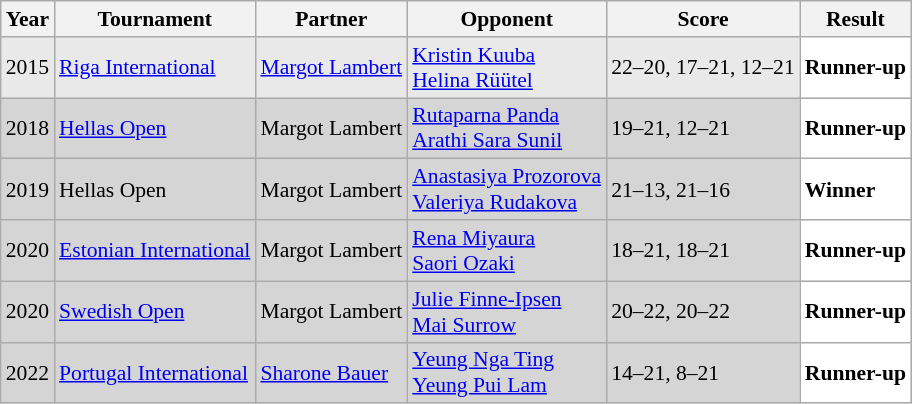<table class="sortable wikitable" style="font-size: 90%;">
<tr>
<th>Year</th>
<th>Tournament</th>
<th>Partner</th>
<th>Opponent</th>
<th>Score</th>
<th>Result</th>
</tr>
<tr style="background:#E9E9E9">
<td align="center">2015</td>
<td align="left"><a href='#'>Riga International</a></td>
<td align="left"> <a href='#'>Margot Lambert</a></td>
<td align="left"> <a href='#'>Kristin Kuuba</a><br> <a href='#'>Helina Rüütel</a></td>
<td align="left">22–20, 17–21, 12–21</td>
<td style="text-align:left; background:white"> <strong>Runner-up</strong></td>
</tr>
<tr style="background:#D5D5D5">
<td align="center">2018</td>
<td align="left"><a href='#'>Hellas Open</a></td>
<td align="left"> Margot Lambert</td>
<td align="left"> <a href='#'>Rutaparna Panda</a><br> <a href='#'>Arathi Sara Sunil</a></td>
<td align="left">19–21, 12–21</td>
<td style="text-align:left; background:white"> <strong>Runner-up</strong></td>
</tr>
<tr style="background:#D5D5D5">
<td align="center">2019</td>
<td align="left">Hellas Open</td>
<td align="left"> Margot Lambert</td>
<td align="left"> <a href='#'>Anastasiya Prozorova</a><br> <a href='#'>Valeriya Rudakova</a></td>
<td align="left">21–13, 21–16</td>
<td style="text-align:left; background:white"> <strong>Winner</strong></td>
</tr>
<tr style="background:#D5D5D5">
<td align="center">2020</td>
<td align="left"><a href='#'>Estonian International</a></td>
<td align="left"> Margot Lambert</td>
<td align="left"> <a href='#'>Rena Miyaura</a><br> <a href='#'>Saori Ozaki</a></td>
<td align="left">18–21, 18–21</td>
<td style="text-align:left; background:white"> <strong>Runner-up</strong></td>
</tr>
<tr style="background:#D5D5D5">
<td align="center">2020</td>
<td align="left"><a href='#'>Swedish Open</a></td>
<td align="left"> Margot Lambert</td>
<td align="left"> <a href='#'>Julie Finne-Ipsen</a><br> <a href='#'>Mai Surrow</a></td>
<td align="left">20–22, 20–22</td>
<td style="text-align:left; background:white"> <strong>Runner-up</strong></td>
</tr>
<tr style="background:#D5D5D5">
<td align="center">2022</td>
<td align="left"><a href='#'>Portugal International</a></td>
<td align="left"> <a href='#'>Sharone Bauer</a></td>
<td align="left"> <a href='#'>Yeung Nga Ting</a><br> <a href='#'>Yeung Pui Lam</a></td>
<td align="left">14–21, 8–21</td>
<td style="text-align:left; background:white"> <strong>Runner-up</strong></td>
</tr>
</table>
